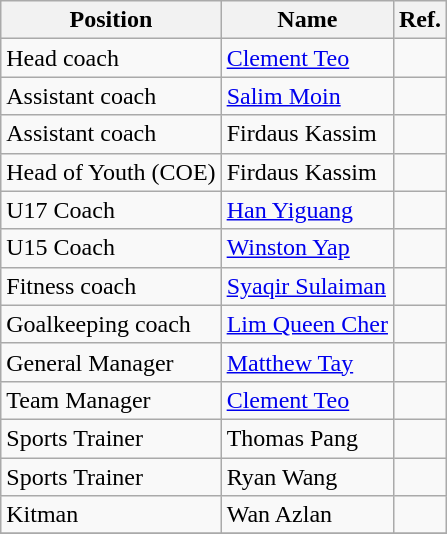<table class="wikitable">
<tr>
<th>Position</th>
<th>Name</th>
<th>Ref.</th>
</tr>
<tr>
<td>Head coach</td>
<td> <a href='#'>Clement Teo</a></td>
<td></td>
</tr>
<tr>
<td>Assistant coach</td>
<td> <a href='#'>Salim Moin</a></td>
<td></td>
</tr>
<tr>
<td>Assistant coach</td>
<td> Firdaus Kassim</td>
<td></td>
</tr>
<tr>
<td>Head of Youth (COE)</td>
<td> Firdaus Kassim</td>
<td></td>
</tr>
<tr>
<td>U17 Coach</td>
<td> <a href='#'>Han Yiguang</a></td>
<td></td>
</tr>
<tr>
<td>U15 Coach</td>
<td> <a href='#'>Winston Yap</a></td>
<td></td>
</tr>
<tr>
<td>Fitness coach</td>
<td> <a href='#'>Syaqir Sulaiman</a></td>
<td></td>
</tr>
<tr>
<td>Goalkeeping coach</td>
<td> <a href='#'>Lim Queen Cher</a></td>
<td></td>
</tr>
<tr>
<td>General Manager</td>
<td> <a href='#'>Matthew Tay</a></td>
<td></td>
</tr>
<tr>
<td>Team Manager</td>
<td> <a href='#'>Clement Teo</a></td>
<td></td>
</tr>
<tr>
<td>Sports Trainer</td>
<td> Thomas Pang</td>
<td></td>
</tr>
<tr>
<td>Sports Trainer</td>
<td> Ryan Wang</td>
<td></td>
</tr>
<tr>
<td>Kitman</td>
<td> Wan Azlan</td>
<td></td>
</tr>
<tr>
</tr>
</table>
